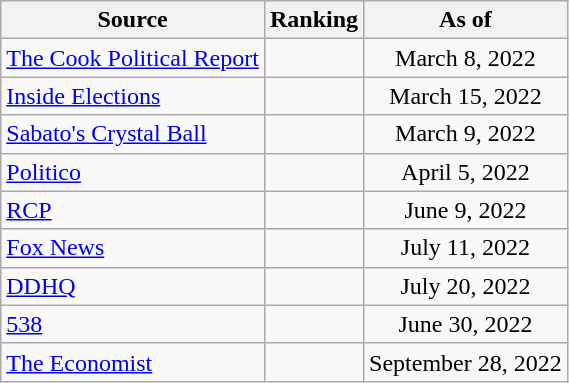<table class="wikitable" style="text-align:center">
<tr>
<th>Source</th>
<th>Ranking</th>
<th>As of</th>
</tr>
<tr>
<td align=left><a href='#'>The Cook Political Report</a></td>
<td></td>
<td>March 8, 2022</td>
</tr>
<tr>
<td align=left><a href='#'>Inside Elections</a></td>
<td></td>
<td>March 15, 2022</td>
</tr>
<tr>
<td align=left><a href='#'>Sabato's Crystal Ball</a></td>
<td></td>
<td>March 9, 2022</td>
</tr>
<tr>
<td align="left"><a href='#'>Politico</a></td>
<td></td>
<td>April 5, 2022</td>
</tr>
<tr>
<td align="left"><a href='#'>RCP</a></td>
<td></td>
<td>June 9, 2022</td>
</tr>
<tr>
<td align=left><a href='#'>Fox News</a></td>
<td></td>
<td>July 11, 2022</td>
</tr>
<tr>
<td align="left"><a href='#'>DDHQ</a></td>
<td></td>
<td>July 20, 2022</td>
</tr>
<tr>
<td align="left"><a href='#'>538</a></td>
<td></td>
<td>June 30, 2022</td>
</tr>
<tr>
<td align="left"><a href='#'>The Economist</a></td>
<td></td>
<td>September 28, 2022</td>
</tr>
</table>
